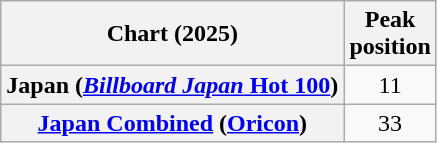<table class="wikitable sortable plainrowheaders" style="text-align:center">
<tr>
<th scope="col">Chart (2025)</th>
<th scope="col">Peak<br>position</th>
</tr>
<tr>
<th scope="row">Japan (<a href='#'><em>Billboard Japan</em> Hot 100</a>)</th>
<td>11</td>
</tr>
<tr>
<th scope="row"><a href='#'>Japan Combined</a> (<a href='#'>Oricon</a>)</th>
<td>33</td>
</tr>
</table>
